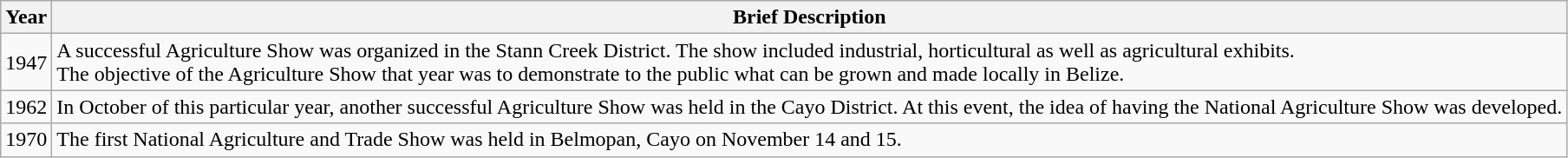<table class="wikitable">
<tr>
<th>Year</th>
<th>Brief Description</th>
</tr>
<tr>
<td>1947</td>
<td>A successful Agriculture Show was organized in the Stann Creek District. The show included industrial, horticultural as well as agricultural exhibits.<br>The objective of the Agriculture Show that year was to demonstrate to the public what can be grown and made locally in Belize.</td>
</tr>
<tr>
<td>1962</td>
<td>In October of this particular year, another successful Agriculture Show was held in the Cayo District. At this event, the idea of having the National Agriculture Show was developed.</td>
</tr>
<tr>
<td>1970</td>
<td>The first National Agriculture and Trade Show was held in Belmopan, Cayo on November 14 and 15.</td>
</tr>
</table>
